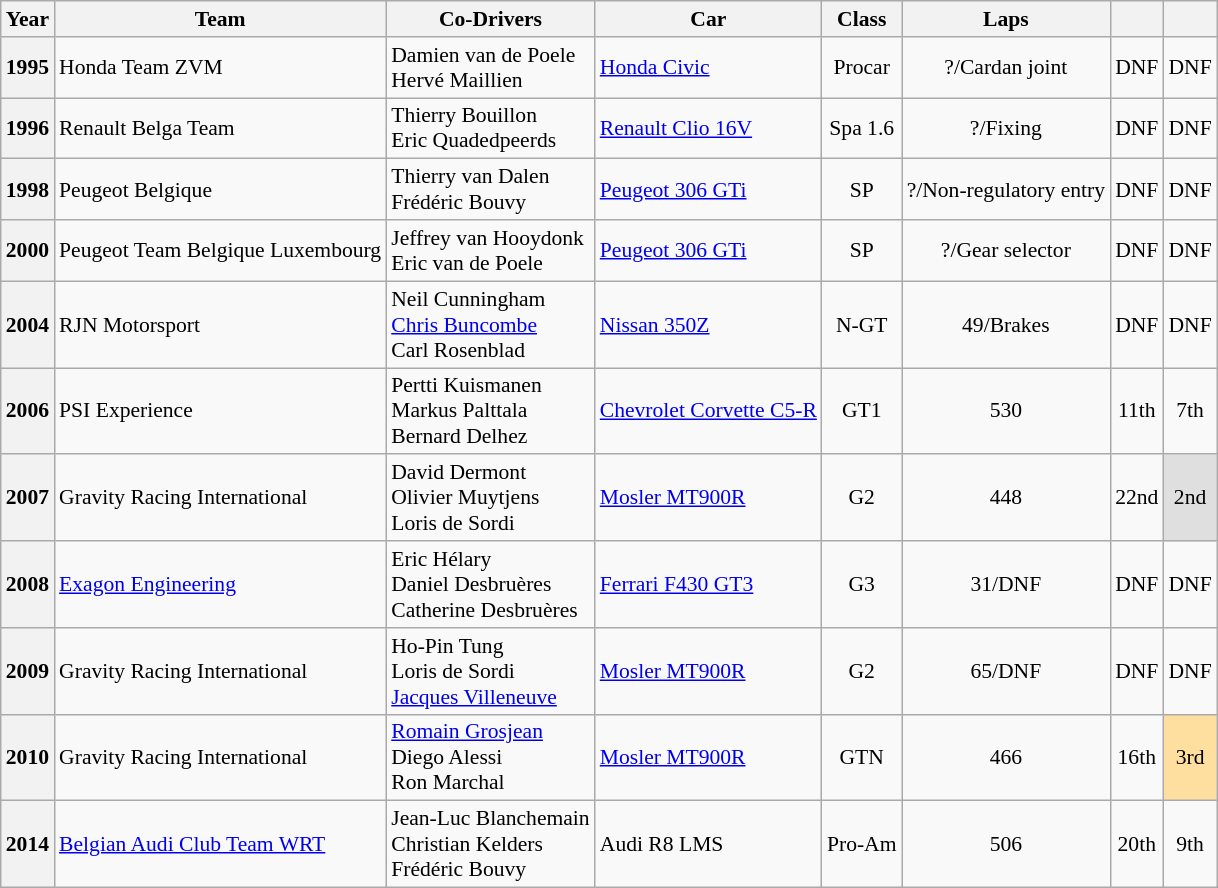<table class="wikitable" style="font-size:90%">
<tr>
<th>Year</th>
<th>Team</th>
<th>Co-Drivers</th>
<th>Car</th>
<th>Class</th>
<th>Laps</th>
<th></th>
<th></th>
</tr>
<tr style="text-align:center;">
<th>1995</th>
<td align="left"> Honda Team ZVM</td>
<td align="left"> Damien van de Poele<br> Hervé Maillien</td>
<td align="left"><a href='#'>Honda Civic</a></td>
<td>Procar</td>
<td>?/Cardan joint</td>
<td>DNF</td>
<td>DNF</td>
</tr>
<tr style="text-align:center;">
<th>1996</th>
<td align="left"> Renault Belga Team</td>
<td align="left"> Thierry Bouillon<br> Eric Quadedpeerds</td>
<td align="left"><a href='#'>Renault Clio 16V</a></td>
<td>Spa 1.6</td>
<td>?/Fixing</td>
<td>DNF</td>
<td>DNF</td>
</tr>
<tr style="text-align:center;">
<th>1998</th>
<td align="left"> Peugeot Belgique</td>
<td align="left"> Thierry van Dalen<br> Frédéric Bouvy</td>
<td align="left"><a href='#'>Peugeot 306 GTi</a></td>
<td>SP</td>
<td>?/Non-regulatory entry</td>
<td>DNF</td>
<td>DNF</td>
</tr>
<tr style="text-align:center;">
<th>2000</th>
<td align="left" nowrap> Peugeot Team Belgique Luxembourg</td>
<td align="left"> Jeffrey van Hooydonk<br> Eric van de Poele</td>
<td align="left"><a href='#'>Peugeot 306 GTi</a></td>
<td>SP</td>
<td>?/Gear selector</td>
<td>DNF</td>
<td>DNF</td>
</tr>
<tr style="text-align:center;">
<th>2004</th>
<td align="left"> RJN Motorsport</td>
<td align="left"> Neil Cunningham<br> <a href='#'>Chris Buncombe</a><br> Carl Rosenblad</td>
<td align="left"><a href='#'>Nissan 350Z</a></td>
<td>N-GT</td>
<td>49/Brakes</td>
<td>DNF</td>
<td>DNF</td>
</tr>
<tr style="text-align:center;">
<th>2006</th>
<td align="left"> PSI Experience</td>
<td align="left" nowrap> Pertti Kuismanen<br> Markus Palttala<br> Bernard Delhez</td>
<td align="left"><a href='#'>Chevrolet Corvette C5-R</a></td>
<td>GT1</td>
<td>530</td>
<td>11th</td>
<td>7th</td>
</tr>
<tr style="text-align:center;">
<th>2007</th>
<td align="left"> Gravity Racing International</td>
<td align="left"> David Dermont<br> Olivier Muytjens<br> Loris de Sordi</td>
<td align="left"><a href='#'>Mosler MT900R</a></td>
<td>G2</td>
<td>448</td>
<td>22nd</td>
<td style="background:#dfdfdf;">2nd</td>
</tr>
<tr style="text-align:center;">
<th>2008</th>
<td align="left"> <a href='#'>Exagon Engineering</a></td>
<td align="left"> Eric Hélary<br> Daniel Desbruères<br> Catherine Desbruères</td>
<td align="left"><a href='#'>Ferrari F430 GT3</a></td>
<td>G3</td>
<td>31/DNF</td>
<td>DNF</td>
<td>DNF</td>
</tr>
<tr style="text-align:center;">
<th>2009</th>
<td align="left"> Gravity Racing International</td>
<td align="left"> Ho-Pin Tung<br> Loris de Sordi<br> <a href='#'>Jacques Villeneuve</a></td>
<td align="left" nowrap><a href='#'>Mosler MT900R</a></td>
<td>G2</td>
<td>65/DNF</td>
<td>DNF</td>
<td>DNF</td>
</tr>
<tr style="text-align:center;">
<th>2010</th>
<td align="left"> Gravity Racing International</td>
<td align="left"> <a href='#'>Romain Grosjean</a><br> Diego Alessi<br> Ron Marchal</td>
<td align="left"><a href='#'>Mosler MT900R</a></td>
<td>GTN</td>
<td>466</td>
<td>16th</td>
<td style="background:#FFDF9F;">3rd</td>
</tr>
<tr style="text-align:center;">
<th>2014</th>
<td align="left"> <a href='#'>Belgian Audi Club Team WRT</a></td>
<td align="left" nowrap> Jean-Luc Blanchemain<br> Christian Kelders<br> Frédéric Bouvy</td>
<td align="left">Audi R8 LMS</td>
<td>Pro-Am</td>
<td>506</td>
<td>20th</td>
<td>9th</td>
</tr>
</table>
